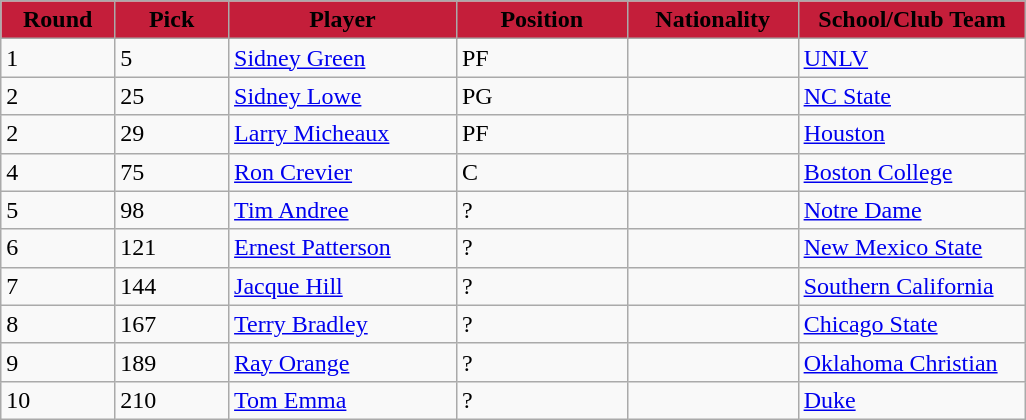<table class="wikitable sortable sortable">
<tr>
<th style="background:#C41E3A;" width="10%">Round</th>
<th style="background:#C41E3A;" width="10%">Pick</th>
<th style="background:#C41E3A;" width="20%">Player</th>
<th style="background:#C41E3A;" width="15%">Position</th>
<th style="background:#C41E3A;" width="15%">Nationality</th>
<th style="background:#C41E3A;" width="20%">School/Club Team</th>
</tr>
<tr>
<td>1</td>
<td>5</td>
<td><a href='#'>Sidney Green</a></td>
<td>PF</td>
<td></td>
<td><a href='#'>UNLV</a></td>
</tr>
<tr>
<td>2</td>
<td>25</td>
<td><a href='#'>Sidney Lowe</a></td>
<td>PG</td>
<td></td>
<td><a href='#'>NC State</a></td>
</tr>
<tr>
<td>2</td>
<td>29</td>
<td><a href='#'>Larry Micheaux</a></td>
<td>PF</td>
<td></td>
<td><a href='#'>Houston</a></td>
</tr>
<tr>
<td>4</td>
<td>75</td>
<td><a href='#'>Ron Crevier</a></td>
<td>C</td>
<td></td>
<td><a href='#'>Boston College</a></td>
</tr>
<tr>
<td>5</td>
<td>98</td>
<td><a href='#'>Tim Andree</a></td>
<td>?</td>
<td></td>
<td><a href='#'>Notre Dame</a></td>
</tr>
<tr>
<td>6</td>
<td>121</td>
<td><a href='#'>Ernest Patterson</a></td>
<td>?</td>
<td></td>
<td><a href='#'>New Mexico State</a></td>
</tr>
<tr>
<td>7</td>
<td>144</td>
<td><a href='#'>Jacque Hill</a></td>
<td>?</td>
<td></td>
<td><a href='#'>Southern California</a></td>
</tr>
<tr>
<td>8</td>
<td>167</td>
<td><a href='#'>Terry Bradley</a></td>
<td>?</td>
<td></td>
<td><a href='#'>Chicago State</a></td>
</tr>
<tr>
<td>9</td>
<td>189</td>
<td><a href='#'>Ray Orange</a></td>
<td>?</td>
<td></td>
<td><a href='#'>Oklahoma Christian</a></td>
</tr>
<tr>
<td>10</td>
<td>210</td>
<td><a href='#'>Tom Emma</a></td>
<td>?</td>
<td></td>
<td><a href='#'>Duke</a></td>
</tr>
</table>
